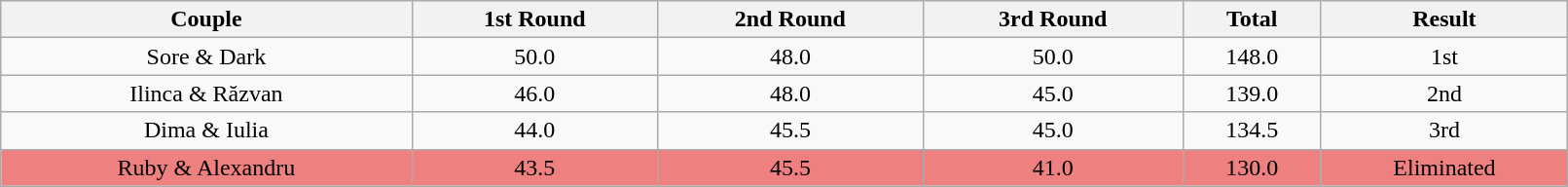<table class="wikitable" style="text-align: center; width:85%;">
<tr>
<th>Couple</th>
<th>1st Round</th>
<th>2nd Round</th>
<th>3rd Round</th>
<th>Total</th>
<th>Result</th>
</tr>
<tr>
<td>Sore & Dark</td>
<td>50.0</td>
<td>48.0</td>
<td>50.0</td>
<td>148.0</td>
<td>1st</td>
</tr>
<tr>
<td>Ilinca & Răzvan</td>
<td>46.0</td>
<td>48.0</td>
<td>45.0</td>
<td>139.0</td>
<td>2nd</td>
</tr>
<tr>
<td>Dima & Iulia</td>
<td>44.0</td>
<td>45.5</td>
<td>45.0</td>
<td>134.5</td>
<td>3rd</td>
</tr>
<tr bgcolor=#EF8080>
<td>Ruby & Alexandru</td>
<td>43.5</td>
<td>45.5</td>
<td>41.0</td>
<td>130.0</td>
<td>Eliminated</td>
</tr>
</table>
